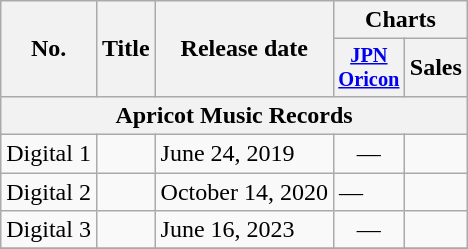<table class="wikitable">
<tr>
<th rowspan="2">No.</th>
<th rowspan="2">Title</th>
<th rowspan="2">Release date</th>
<th colspan="2">Charts</th>
</tr>
<tr>
<th style="width:3em;font-size:85%;"><a href='#'>JPN<br>Oricon</a><br></th>
<th>Sales</th>
</tr>
<tr>
<th colspan="5">Apricot Music Records</th>
</tr>
<tr>
<td style="text-align:center;">Digital 1</td>
<td></td>
<td> June 24, 2019</td>
<td style="text-align:center;">—</td>
<td></td>
</tr>
<tr>
<td style="text-align:center;">Digital 2</td>
<td></td>
<td> October 14, 2020</td>
<td>—</td>
<td></td>
</tr>
<tr>
<td style="text-align:center;">Digital 3</td>
<td></td>
<td> June 16, 2023</td>
<td style="text-align:center;">—</td>
<td></td>
</tr>
<tr>
</tr>
</table>
